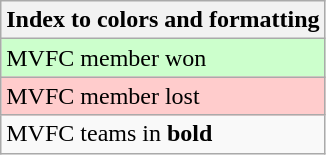<table class="wikitable">
<tr>
<th>Index to colors and formatting</th>
</tr>
<tr style="background:#cfc;">
<td>MVFC member won</td>
</tr>
<tr style="background:#fcc;">
<td>MVFC member lost</td>
</tr>
<tr>
<td>MVFC teams in <strong>bold</strong></td>
</tr>
</table>
